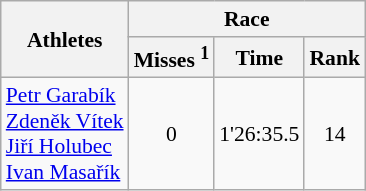<table class="wikitable" border="1" style="font-size:90%">
<tr>
<th rowspan=2>Athletes</th>
<th colspan=3>Race</th>
</tr>
<tr>
<th>Misses <sup>1</sup></th>
<th>Time</th>
<th>Rank</th>
</tr>
<tr>
<td><a href='#'>Petr Garabík</a><br><a href='#'>Zdeněk Vítek</a><br><a href='#'>Jiří Holubec</a><br><a href='#'>Ivan Masařík</a></td>
<td align=center>0</td>
<td align=center>1'26:35.5</td>
<td align=center>14</td>
</tr>
</table>
